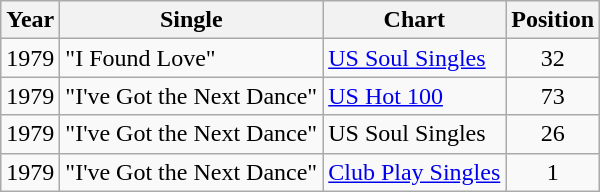<table class="wikitable">
<tr>
<th>Year</th>
<th>Single</th>
<th>Chart</th>
<th>Position</th>
</tr>
<tr>
<td>1979</td>
<td>"I Found Love"</td>
<td><a href='#'>US Soul Singles</a></td>
<td align=center>32</td>
</tr>
<tr>
<td>1979</td>
<td>"I've Got the Next Dance"</td>
<td><a href='#'>US Hot 100</a></td>
<td align=center>73</td>
</tr>
<tr>
<td>1979</td>
<td>"I've Got the Next Dance"</td>
<td>US Soul Singles</td>
<td align=center>26</td>
</tr>
<tr>
<td>1979</td>
<td>"I've Got the Next Dance"</td>
<td><a href='#'>Club Play Singles</a></td>
<td align=center>1</td>
</tr>
</table>
